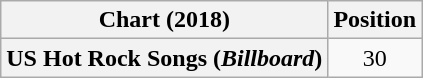<table class="wikitable plainrowheaders" style="text-align:center">
<tr>
<th scope="col">Chart (2018)</th>
<th scope="col">Position</th>
</tr>
<tr>
<th scope="row">US Hot Rock Songs (<em>Billboard</em>)</th>
<td>30</td>
</tr>
</table>
